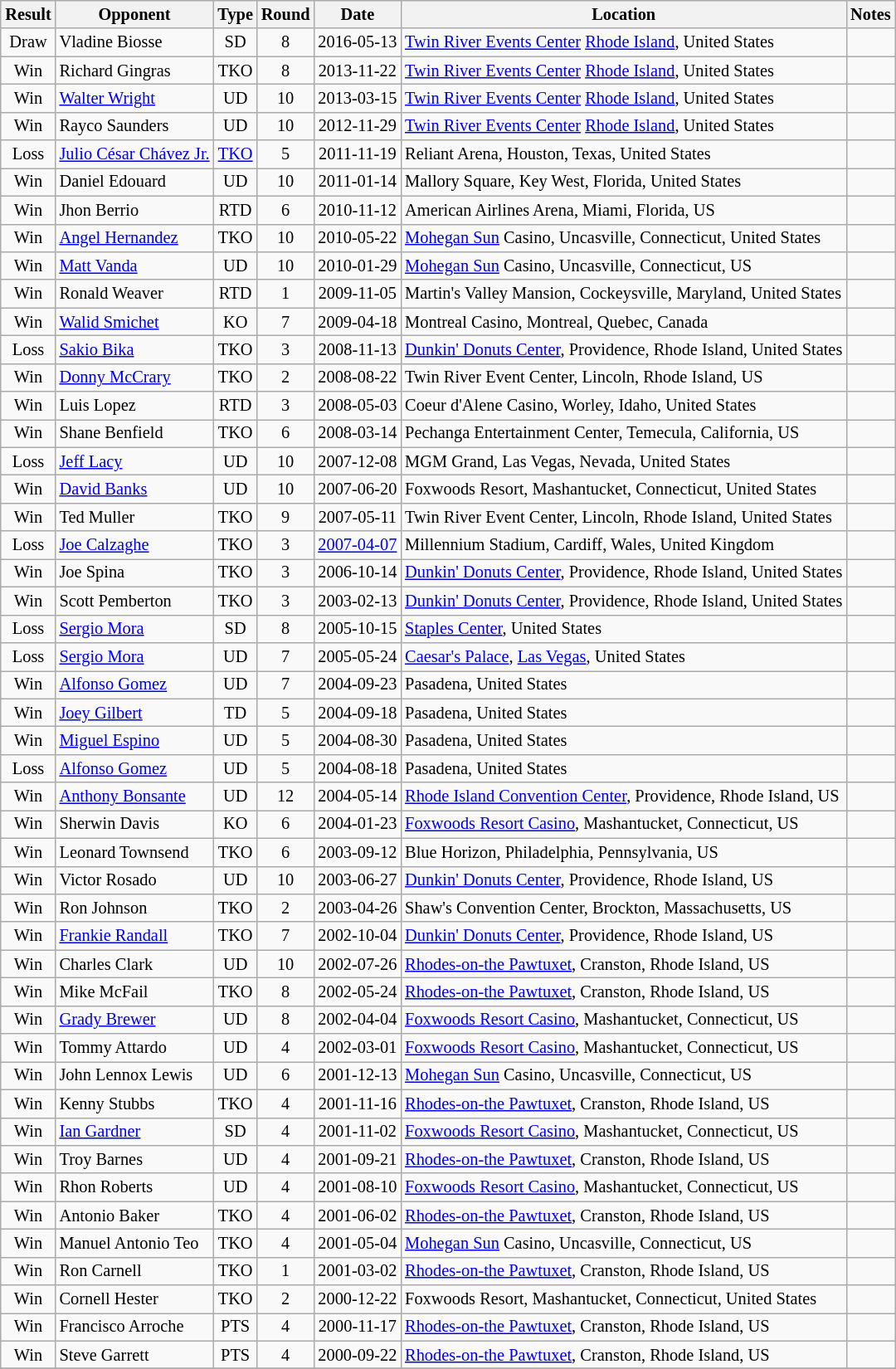<table class=wikitable style="margin:0.5em auto; font-size:85%;">
<tr>
<th>Result</th>
<th>Opponent</th>
<th>Type</th>
<th>Round</th>
<th>Date</th>
<th>Location</th>
<th>Notes</th>
</tr>
<tr align=center>
<td>Draw</td>
<td align=left> Vladine Biosse</td>
<td>SD</td>
<td>8</td>
<td>2016-05-13</td>
<td align=left> <a href='#'>Twin River Events Center</a> <a href='#'>Rhode Island</a>, United States</td>
<td></td>
</tr>
<tr align=center>
<td>Win</td>
<td align=left> Richard Gingras</td>
<td>TKO</td>
<td>8</td>
<td>2013-11-22</td>
<td align=left> <a href='#'>Twin River Events Center</a> <a href='#'>Rhode Island</a>, United States</td>
<td align=left></td>
</tr>
<tr align=center>
<td>Win</td>
<td align=left> <a href='#'>Walter Wright</a></td>
<td>UD</td>
<td>10</td>
<td>2013-03-15</td>
<td align=left> <a href='#'>Twin River Events Center</a> <a href='#'>Rhode Island</a>, United States</td>
<td align=left></td>
</tr>
<tr align=center>
<td>Win</td>
<td align=left> Rayco Saunders</td>
<td>UD</td>
<td>10</td>
<td>2012-11-29</td>
<td align=left> <a href='#'>Twin River Events Center</a> <a href='#'>Rhode Island</a>, United States</td>
<td align=left></td>
</tr>
<tr align=center>
<td>Loss</td>
<td align=left> <a href='#'>Julio César Chávez Jr.</a></td>
<td><a href='#'>TKO</a></td>
<td>5</td>
<td>2011-11-19</td>
<td align=left> Reliant Arena, Houston, Texas, United States</td>
<td align=left></td>
</tr>
<tr align=center>
<td>Win</td>
<td align=left> Daniel Edouard</td>
<td>UD</td>
<td>10</td>
<td>2011-01-14</td>
<td align=left> Mallory Square, Key West, Florida, United States</td>
<td align=left></td>
</tr>
<tr align=center>
<td>Win</td>
<td align=left> Jhon Berrio</td>
<td>RTD</td>
<td>6</td>
<td>2010-11-12</td>
<td align=left> American Airlines Arena, Miami, Florida, US</td>
<td align=left></td>
</tr>
<tr align=center>
<td>Win</td>
<td align=left> <a href='#'>Angel Hernandez</a></td>
<td>TKO</td>
<td>10</td>
<td>2010-05-22</td>
<td align=left> <a href='#'>Mohegan Sun</a> Casino, Uncasville, Connecticut, United States</td>
<td align=left></td>
</tr>
<tr align=center>
<td>Win</td>
<td align=left> <a href='#'>Matt Vanda</a></td>
<td>UD</td>
<td>10</td>
<td>2010-01-29</td>
<td align=left> <a href='#'>Mohegan Sun</a> Casino, Uncasville, Connecticut, US</td>
<td align=left></td>
</tr>
<tr align=center>
<td>Win</td>
<td align=left> Ronald Weaver</td>
<td>RTD</td>
<td>1</td>
<td>2009-11-05</td>
<td align=left> Martin's Valley Mansion, Cockeysville, Maryland, United States</td>
<td align=left></td>
</tr>
<tr align=center>
<td>Win</td>
<td align=left> <a href='#'>Walid Smichet</a></td>
<td>KO</td>
<td>7</td>
<td>2009-04-18</td>
<td align=left> Montreal Casino, Montreal, Quebec, Canada</td>
<td align=left></td>
</tr>
<tr align=center>
<td>Loss</td>
<td align=left> <a href='#'>Sakio Bika</a></td>
<td>TKO</td>
<td>3</td>
<td>2008-11-13</td>
<td align=left> <a href='#'>Dunkin' Donuts Center</a>, Providence, Rhode Island, United States</td>
<td align=left></td>
</tr>
<tr align=center>
<td>Win</td>
<td align=left> <a href='#'>Donny McCrary</a></td>
<td>TKO</td>
<td>2</td>
<td>2008-08-22</td>
<td align=left>Twin River Event Center, Lincoln, Rhode Island, US</td>
<td align=left></td>
</tr>
<tr align=center>
<td>Win</td>
<td align=left> Luis Lopez</td>
<td>RTD</td>
<td>3</td>
<td>2008-05-03</td>
<td align=left> Coeur d'Alene Casino, Worley, Idaho, United States</td>
<td align=left></td>
</tr>
<tr align=center>
<td>Win</td>
<td align=left> Shane Benfield</td>
<td>TKO</td>
<td>6</td>
<td>2008-03-14</td>
<td align=left> Pechanga Entertainment Center, Temecula, California, US</td>
<td align=left></td>
</tr>
<tr align=center>
<td>Loss</td>
<td align=left> <a href='#'>Jeff Lacy</a></td>
<td>UD</td>
<td>10</td>
<td>2007-12-08</td>
<td align=left> MGM Grand, Las Vegas, Nevada, United States</td>
<td align=left></td>
</tr>
<tr align=center>
<td>Win</td>
<td align=left> <a href='#'>David Banks</a></td>
<td>UD</td>
<td>10</td>
<td>2007-06-20</td>
<td align=left> Foxwoods Resort, Mashantucket, Connecticut, United States</td>
<td align=left></td>
</tr>
<tr align=center>
<td>Win</td>
<td align=left> Ted Muller</td>
<td>TKO</td>
<td>9</td>
<td>2007-05-11</td>
<td align=left> Twin River Event Center, Lincoln, Rhode Island, United States</td>
<td align=left></td>
</tr>
<tr align=center>
<td>Loss</td>
<td align=left> <a href='#'>Joe Calzaghe</a></td>
<td>TKO</td>
<td>3</td>
<td><a href='#'>2007-04-07</a></td>
<td align=left> Millennium Stadium, Cardiff, Wales, United Kingdom</td>
<td align=left></td>
</tr>
<tr align=center>
<td>Win</td>
<td align=left> Joe Spina</td>
<td>TKO</td>
<td>3</td>
<td>2006-10-14</td>
<td align=left> <a href='#'>Dunkin' Donuts Center</a>, Providence, Rhode Island, United States</td>
<td align=left></td>
</tr>
<tr align=center>
<td>Win</td>
<td align=left> Scott Pemberton</td>
<td>TKO</td>
<td>3</td>
<td>2003-02-13</td>
<td align=left> <a href='#'>Dunkin' Donuts Center</a>, Providence, Rhode Island, United States</td>
<td align=left></td>
</tr>
<tr align=center>
<td>Loss</td>
<td align=left> <a href='#'>Sergio Mora</a></td>
<td>SD</td>
<td>8</td>
<td>2005-10-15</td>
<td align=left> <a href='#'>Staples Center</a>, United States</td>
<td align=left></td>
</tr>
<tr align=center>
<td>Loss</td>
<td align=left> <a href='#'>Sergio Mora</a></td>
<td>UD</td>
<td>7</td>
<td>2005-05-24</td>
<td align=left> <a href='#'>Caesar's Palace</a>, <a href='#'>Las Vegas</a>, United States</td>
<td align=left></td>
</tr>
<tr align=center>
<td>Win</td>
<td align=left> <a href='#'>Alfonso Gomez</a></td>
<td>UD</td>
<td>7</td>
<td>2004-09-23</td>
<td align=left> Pasadena, United States</td>
<td align=left></td>
</tr>
<tr align=center>
<td>Win</td>
<td align=left> <a href='#'>Joey Gilbert</a></td>
<td>TD</td>
<td>5</td>
<td>2004-09-18</td>
<td align=left> Pasadena, United States</td>
<td align=left></td>
</tr>
<tr align=center>
<td>Win</td>
<td align=left> <a href='#'>Miguel Espino</a></td>
<td>UD</td>
<td>5</td>
<td>2004-08-30</td>
<td align=left> Pasadena, United States</td>
<td align=left></td>
</tr>
<tr align=center>
<td>Loss</td>
<td align=left> <a href='#'>Alfonso Gomez</a></td>
<td>UD</td>
<td>5</td>
<td>2004-08-18</td>
<td align=left> Pasadena, United States</td>
<td align=left></td>
</tr>
<tr align=center>
<td>Win</td>
<td align=left> <a href='#'>Anthony Bonsante</a></td>
<td>UD</td>
<td>12</td>
<td>2004-05-14</td>
<td align=left> <a href='#'>Rhode Island Convention Center</a>, Providence, Rhode Island, US</td>
<td align=left></td>
</tr>
<tr align=center>
<td>Win</td>
<td align=left> Sherwin Davis</td>
<td>KO</td>
<td>6</td>
<td>2004-01-23</td>
<td align=left> <a href='#'>Foxwoods Resort Casino</a>, Mashantucket, Connecticut, US</td>
<td align=left></td>
</tr>
<tr align=center>
<td>Win</td>
<td align=left> Leonard Townsend</td>
<td>TKO</td>
<td>6</td>
<td>2003-09-12</td>
<td align=left> Blue Horizon, Philadelphia, Pennsylvania, US</td>
<td align=left></td>
</tr>
<tr align=center>
<td>Win</td>
<td align=left> Victor Rosado</td>
<td>UD</td>
<td>10</td>
<td>2003-06-27</td>
<td align=left> <a href='#'>Dunkin' Donuts Center</a>, Providence, Rhode Island, US</td>
<td align=left></td>
</tr>
<tr align=center>
<td>Win</td>
<td align=left> Ron Johnson</td>
<td>TKO</td>
<td>2</td>
<td>2003-04-26</td>
<td align=left> Shaw's Convention Center, Brockton, Massachusetts, US</td>
<td align=left></td>
</tr>
<tr align=center>
<td>Win</td>
<td align=left> <a href='#'>Frankie Randall</a></td>
<td>TKO</td>
<td>7</td>
<td>2002-10-04</td>
<td align=left> <a href='#'>Dunkin' Donuts Center</a>, Providence, Rhode Island, US</td>
<td align=left></td>
</tr>
<tr align=center>
<td>Win</td>
<td align=left> Charles Clark</td>
<td>UD</td>
<td>10</td>
<td>2002-07-26</td>
<td align=left> <a href='#'>Rhodes-on-the Pawtuxet</a>, Cranston, Rhode Island, US</td>
<td align=left></td>
</tr>
<tr align=center>
<td>Win</td>
<td align=left> Mike McFail</td>
<td>TKO</td>
<td>8</td>
<td>2002-05-24</td>
<td align=left> <a href='#'>Rhodes-on-the Pawtuxet</a>, Cranston, Rhode Island, US</td>
<td align=left></td>
</tr>
<tr align=center>
<td>Win</td>
<td align=left> <a href='#'>Grady Brewer</a></td>
<td>UD</td>
<td>8</td>
<td>2002-04-04</td>
<td align=left> <a href='#'>Foxwoods Resort Casino</a>, Mashantucket, Connecticut, US</td>
<td align=left></td>
</tr>
<tr align=center>
<td>Win</td>
<td align=left> Tommy Attardo</td>
<td>UD</td>
<td>4</td>
<td>2002-03-01</td>
<td align=left> <a href='#'>Foxwoods Resort Casino</a>, Mashantucket, Connecticut, US</td>
<td align=left></td>
</tr>
<tr align=center>
<td>Win</td>
<td align=left> John Lennox Lewis</td>
<td>UD</td>
<td>6</td>
<td>2001-12-13</td>
<td align=left> <a href='#'>Mohegan Sun</a> Casino, Uncasville, Connecticut, US</td>
<td align=left></td>
</tr>
<tr align=center>
<td>Win</td>
<td align=left> Kenny Stubbs</td>
<td>TKO</td>
<td>4</td>
<td>2001-11-16</td>
<td align=left> <a href='#'>Rhodes-on-the Pawtuxet</a>, Cranston, Rhode Island, US</td>
<td align=left></td>
</tr>
<tr align=center>
<td>Win</td>
<td align=left> <a href='#'>Ian Gardner</a></td>
<td>SD</td>
<td>4</td>
<td>2001-11-02</td>
<td align=left> <a href='#'>Foxwoods Resort Casino</a>, Mashantucket, Connecticut, US</td>
<td align=left></td>
</tr>
<tr align=center>
<td>Win</td>
<td align=left> Troy Barnes</td>
<td>UD</td>
<td>4</td>
<td>2001-09-21</td>
<td align=left> <a href='#'>Rhodes-on-the Pawtuxet</a>, Cranston, Rhode Island, US</td>
<td align=left></td>
</tr>
<tr align=center>
<td>Win</td>
<td align=left> Rhon Roberts</td>
<td>UD</td>
<td>4</td>
<td>2001-08-10</td>
<td align=left> <a href='#'>Foxwoods Resort Casino</a>, Mashantucket, Connecticut, US</td>
<td align=left></td>
</tr>
<tr align=center>
<td>Win</td>
<td align=left> Antonio Baker</td>
<td>TKO</td>
<td>4</td>
<td>2001-06-02</td>
<td align=left> <a href='#'>Rhodes-on-the Pawtuxet</a>, Cranston, Rhode Island, US</td>
<td align=left></td>
</tr>
<tr align=center>
<td>Win</td>
<td align=left> Manuel Antonio Teo</td>
<td>TKO</td>
<td>4</td>
<td>2001-05-04</td>
<td align=left> <a href='#'>Mohegan Sun</a> Casino, Uncasville, Connecticut, US</td>
<td align=left></td>
</tr>
<tr align=center>
<td>Win</td>
<td align=left> Ron Carnell</td>
<td>TKO</td>
<td>1</td>
<td>2001-03-02</td>
<td align=left> <a href='#'>Rhodes-on-the Pawtuxet</a>, Cranston, Rhode Island, US</td>
<td align=left></td>
</tr>
<tr align=center>
<td>Win</td>
<td align=left> Cornell Hester</td>
<td>TKO</td>
<td>2</td>
<td>2000-12-22</td>
<td align=left> Foxwoods Resort, Mashantucket, Connecticut, United States</td>
<td align=left></td>
</tr>
<tr align=center>
<td>Win</td>
<td align=left> Francisco Arroche</td>
<td>PTS</td>
<td>4</td>
<td>2000-11-17</td>
<td align=left> <a href='#'>Rhodes-on-the Pawtuxet</a>, Cranston, Rhode Island, US</td>
<td align=left></td>
</tr>
<tr align=center>
<td>Win</td>
<td align=left> Steve Garrett</td>
<td>PTS</td>
<td>4</td>
<td>2000-09-22</td>
<td align=left> <a href='#'>Rhodes-on-the Pawtuxet</a>, Cranston, Rhode Island, US</td>
<td align=left></td>
</tr>
<tr align=center>
</tr>
</table>
